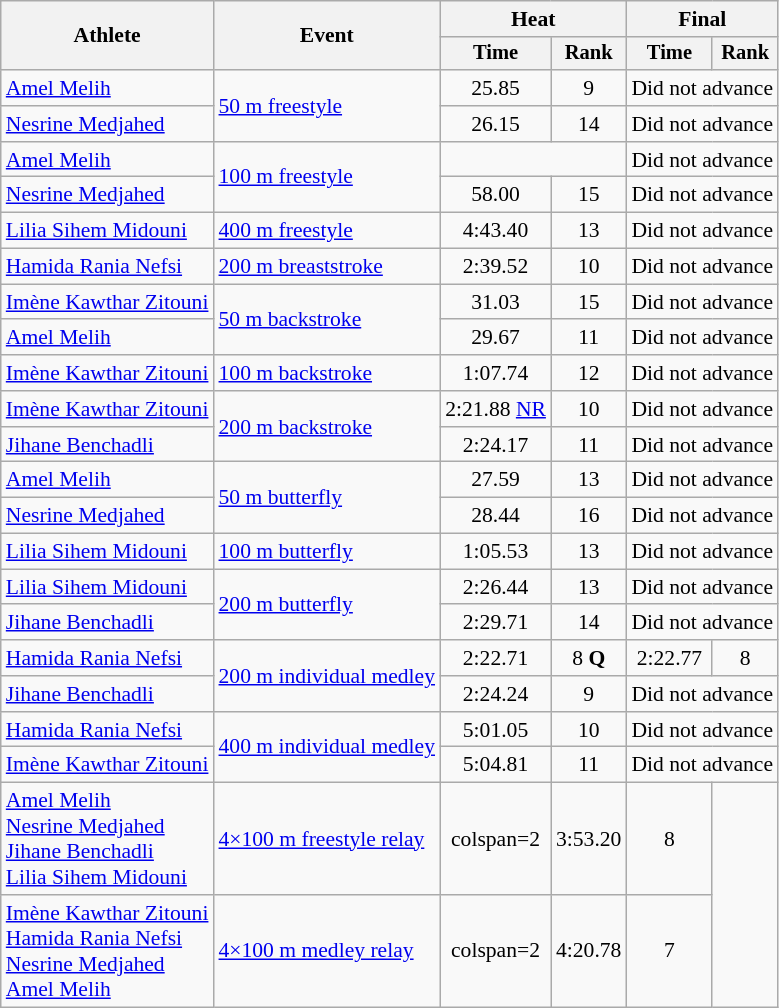<table class=wikitable style="font-size:90%">
<tr>
<th rowspan="2">Athlete</th>
<th rowspan="2">Event</th>
<th colspan="2">Heat</th>
<th colspan="2">Final</th>
</tr>
<tr style="font-size:95%">
<th>Time</th>
<th>Rank</th>
<th>Time</th>
<th>Rank</th>
</tr>
<tr align=center>
<td align=left><a href='#'>Amel Melih</a></td>
<td align=left rowspan=2><a href='#'>50 m freestyle</a></td>
<td>25.85</td>
<td>9</td>
<td colspan=2>Did not advance</td>
</tr>
<tr align=center>
<td align=left><a href='#'>Nesrine Medjahed</a></td>
<td>26.15</td>
<td>14</td>
<td colspan=2>Did not advance</td>
</tr>
<tr align=center>
<td align=left><a href='#'>Amel Melih</a></td>
<td align=left rowspan=2><a href='#'>100 m freestyle</a></td>
<td colspan=2></td>
<td colspan=2>Did not advance</td>
</tr>
<tr align=center>
<td align=left><a href='#'>Nesrine Medjahed</a></td>
<td>58.00</td>
<td>15</td>
<td colspan=2>Did not advance</td>
</tr>
<tr align=center>
<td align=left><a href='#'>Lilia Sihem Midouni</a></td>
<td align=left><a href='#'>400 m freestyle</a></td>
<td>4:43.40</td>
<td>13</td>
<td colspan=2>Did not advance</td>
</tr>
<tr align=center>
<td align=left><a href='#'>Hamida Rania Nefsi</a></td>
<td align=left><a href='#'>200 m breaststroke</a></td>
<td>2:39.52</td>
<td>10</td>
<td colspan=2>Did not advance</td>
</tr>
<tr align=center>
<td align=left><a href='#'>Imène Kawthar Zitouni</a></td>
<td align=left rowspan=2><a href='#'>50 m backstroke</a></td>
<td>31.03</td>
<td>15</td>
<td colspan=2>Did not advance</td>
</tr>
<tr align=center>
<td align=left><a href='#'>Amel Melih</a></td>
<td>29.67</td>
<td>11</td>
<td colspan=2>Did not advance</td>
</tr>
<tr align=center>
<td align=left><a href='#'>Imène Kawthar Zitouni</a></td>
<td align=left><a href='#'>100 m backstroke</a></td>
<td>1:07.74</td>
<td>12</td>
<td colspan=2>Did not advance</td>
</tr>
<tr align=center>
<td align=left><a href='#'>Imène Kawthar Zitouni</a></td>
<td align=left rowspan=2><a href='#'>200 m backstroke</a></td>
<td>2:21.88 <a href='#'>NR</a></td>
<td>10</td>
<td colspan=2>Did not advance</td>
</tr>
<tr align=center>
<td align=left><a href='#'>Jihane Benchadli</a></td>
<td>2:24.17</td>
<td>11</td>
<td colspan=2>Did not advance</td>
</tr>
<tr align=center>
<td align=left><a href='#'>Amel Melih</a></td>
<td align=left rowspan=2><a href='#'>50 m butterfly</a></td>
<td>27.59</td>
<td>13</td>
<td colspan=2>Did not advance</td>
</tr>
<tr align=center>
<td align=left><a href='#'>Nesrine Medjahed</a></td>
<td>28.44</td>
<td>16</td>
<td colspan=2>Did not advance</td>
</tr>
<tr align=center>
<td align=left><a href='#'>Lilia Sihem Midouni</a></td>
<td align=left><a href='#'>100 m butterfly</a></td>
<td>1:05.53</td>
<td>13</td>
<td colspan=2>Did not advance</td>
</tr>
<tr align=center>
<td align=left><a href='#'>Lilia Sihem Midouni</a></td>
<td align=left rowspan=2><a href='#'>200 m butterfly</a></td>
<td>2:26.44</td>
<td>13</td>
<td colspan=2>Did not advance</td>
</tr>
<tr align=center>
<td align=left><a href='#'>Jihane Benchadli</a></td>
<td>2:29.71</td>
<td>14</td>
<td colspan=2>Did not advance</td>
</tr>
<tr align=center>
<td align=left><a href='#'>Hamida Rania Nefsi</a></td>
<td align=left rowspan=2><a href='#'>200 m individual medley</a></td>
<td>2:22.71</td>
<td>8 <strong>Q</strong></td>
<td>2:22.77</td>
<td>8</td>
</tr>
<tr align=center>
<td align=left><a href='#'>Jihane Benchadli</a></td>
<td>2:24.24</td>
<td>9</td>
<td colspan=2>Did not advance</td>
</tr>
<tr align=center>
<td align=left><a href='#'>Hamida Rania Nefsi</a></td>
<td align=left rowspan=2><a href='#'>400 m individual medley</a></td>
<td>5:01.05</td>
<td>10</td>
<td colspan=2>Did not advance</td>
</tr>
<tr align=center>
<td align=left><a href='#'>Imène Kawthar Zitouni</a></td>
<td>5:04.81</td>
<td>11</td>
<td colspan=2>Did not advance</td>
</tr>
<tr align=center>
<td align=left><a href='#'>Amel Melih</a><br><a href='#'>Nesrine Medjahed</a><br><a href='#'>Jihane Benchadli</a><br><a href='#'>Lilia Sihem Midouni</a></td>
<td align=left><a href='#'>4×100 m freestyle relay</a></td>
<td>colspan=2 </td>
<td>3:53.20</td>
<td>8</td>
</tr>
<tr align=center>
<td align=left><a href='#'>Imène Kawthar Zitouni</a><br><a href='#'>Hamida Rania Nefsi</a><br><a href='#'>Nesrine Medjahed</a><br><a href='#'>Amel Melih</a></td>
<td align=left><a href='#'>4×100 m medley relay</a></td>
<td>colspan=2 </td>
<td>4:20.78</td>
<td>7</td>
</tr>
</table>
